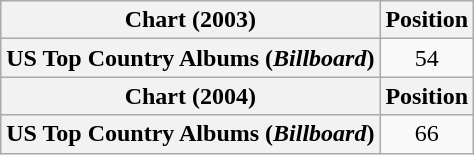<table class="wikitable plainrowheaders" style="text-align:center">
<tr>
<th scope="col">Chart (2003)</th>
<th scope="col">Position</th>
</tr>
<tr>
<th scope="row">US Top Country Albums (<em>Billboard</em>)</th>
<td>54</td>
</tr>
<tr>
<th scope="col">Chart (2004)</th>
<th scope="col">Position</th>
</tr>
<tr>
<th scope="row">US Top Country Albums (<em>Billboard</em>)</th>
<td>66</td>
</tr>
</table>
